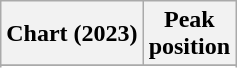<table class="wikitable sortable plainrowheaders" style="text-align:center">
<tr>
<th scope="col">Chart (2023)</th>
<th scope="col">Peak<br>position</th>
</tr>
<tr>
</tr>
<tr>
</tr>
<tr>
</tr>
<tr>
</tr>
<tr>
</tr>
<tr>
</tr>
<tr>
</tr>
<tr>
</tr>
</table>
